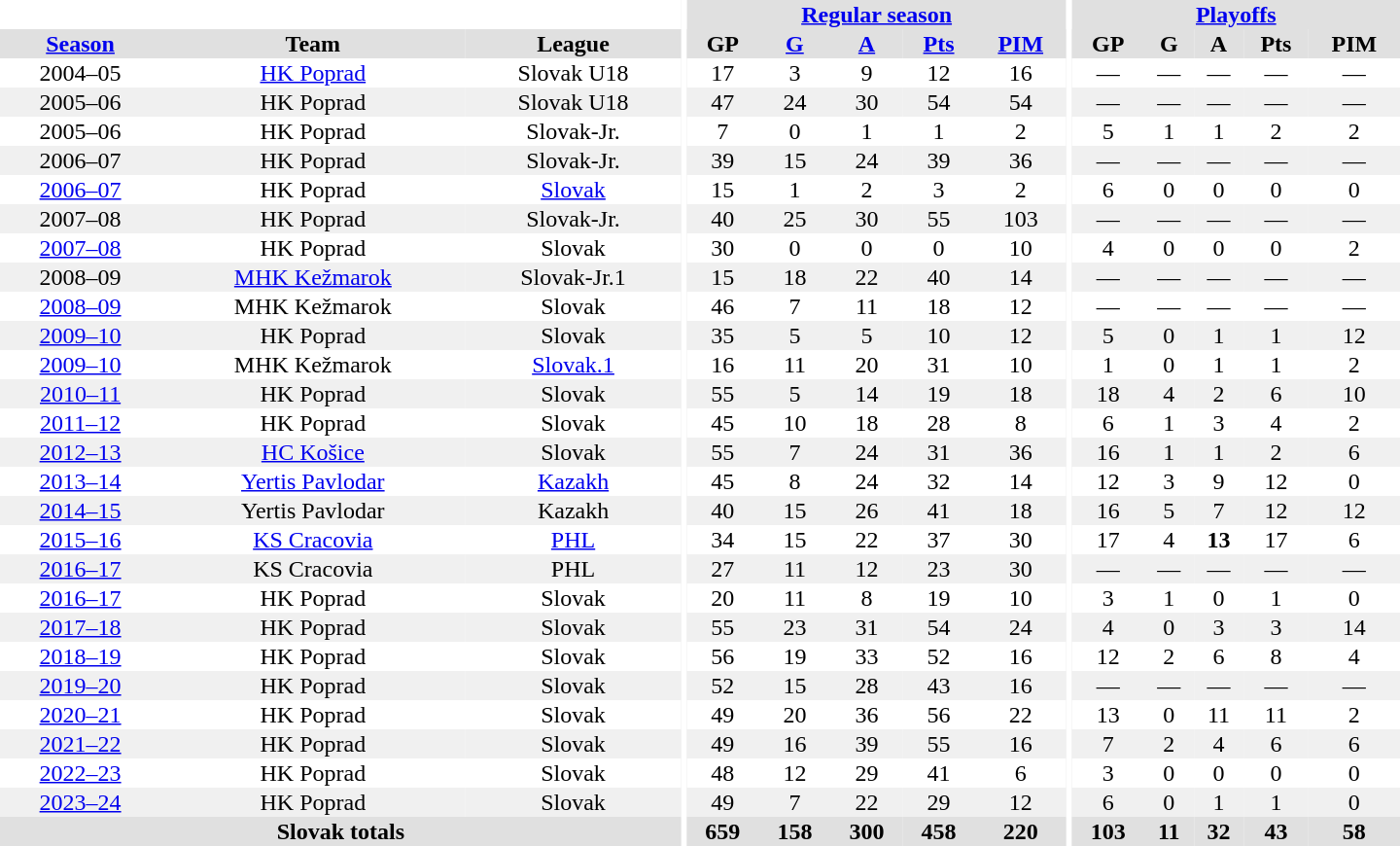<table border="0" cellpadding="1" cellspacing="0" style="text-align:center; width:60em">
<tr bgcolor="#e0e0e0">
<th colspan="3" bgcolor="#ffffff"></th>
<th rowspan="107" bgcolor="#ffffff"></th>
<th colspan="5"><a href='#'>Regular season</a></th>
<th rowspan="107" bgcolor="#ffffff"></th>
<th colspan="5"><a href='#'>Playoffs</a></th>
</tr>
<tr bgcolor="#e0e0e0">
<th><a href='#'>Season</a></th>
<th>Team</th>
<th>League</th>
<th>GP</th>
<th><a href='#'>G</a></th>
<th><a href='#'>A</a></th>
<th><a href='#'>Pts</a></th>
<th><a href='#'>PIM</a></th>
<th>GP</th>
<th>G</th>
<th>A</th>
<th>Pts</th>
<th>PIM</th>
</tr>
<tr>
<td>2004–05</td>
<td><a href='#'>HK Poprad</a></td>
<td>Slovak U18</td>
<td>17</td>
<td>3</td>
<td>9</td>
<td>12</td>
<td>16</td>
<td>—</td>
<td>—</td>
<td>—</td>
<td>—</td>
<td>—</td>
</tr>
<tr bgcolor="#f0f0f0">
<td>2005–06</td>
<td>HK Poprad</td>
<td>Slovak U18</td>
<td>47</td>
<td>24</td>
<td>30</td>
<td>54</td>
<td>54</td>
<td>—</td>
<td>—</td>
<td>—</td>
<td>—</td>
<td>—</td>
</tr>
<tr>
<td>2005–06</td>
<td>HK Poprad</td>
<td>Slovak-Jr.</td>
<td>7</td>
<td>0</td>
<td>1</td>
<td>1</td>
<td>2</td>
<td>5</td>
<td>1</td>
<td>1</td>
<td>2</td>
<td>2</td>
</tr>
<tr bgcolor="#f0f0f0">
<td>2006–07</td>
<td>HK Poprad</td>
<td>Slovak-Jr.</td>
<td>39</td>
<td>15</td>
<td>24</td>
<td>39</td>
<td>36</td>
<td>—</td>
<td>—</td>
<td>—</td>
<td>—</td>
<td>—</td>
</tr>
<tr>
<td><a href='#'>2006–07</a></td>
<td>HK Poprad</td>
<td><a href='#'>Slovak</a></td>
<td>15</td>
<td>1</td>
<td>2</td>
<td>3</td>
<td>2</td>
<td>6</td>
<td>0</td>
<td>0</td>
<td>0</td>
<td>0</td>
</tr>
<tr bgcolor="#f0f0f0">
<td>2007–08</td>
<td>HK Poprad</td>
<td>Slovak-Jr.</td>
<td>40</td>
<td>25</td>
<td>30</td>
<td>55</td>
<td>103</td>
<td>—</td>
<td>—</td>
<td>—</td>
<td>—</td>
<td>—</td>
</tr>
<tr>
<td><a href='#'>2007–08</a></td>
<td>HK Poprad</td>
<td>Slovak</td>
<td>30</td>
<td>0</td>
<td>0</td>
<td>0</td>
<td>10</td>
<td>4</td>
<td>0</td>
<td>0</td>
<td>0</td>
<td>2</td>
</tr>
<tr bgcolor="#f0f0f0">
<td>2008–09</td>
<td><a href='#'>MHK Kežmarok</a></td>
<td>Slovak-Jr.1</td>
<td>15</td>
<td>18</td>
<td>22</td>
<td>40</td>
<td>14</td>
<td>—</td>
<td>—</td>
<td>—</td>
<td>—</td>
<td>—</td>
</tr>
<tr>
<td><a href='#'>2008–09</a></td>
<td>MHK Kežmarok</td>
<td>Slovak</td>
<td>46</td>
<td>7</td>
<td>11</td>
<td>18</td>
<td>12</td>
<td>—</td>
<td>—</td>
<td>—</td>
<td>—</td>
<td>—</td>
</tr>
<tr bgcolor="#f0f0f0">
<td><a href='#'>2009–10</a></td>
<td>HK Poprad</td>
<td>Slovak</td>
<td>35</td>
<td>5</td>
<td>5</td>
<td>10</td>
<td>12</td>
<td>5</td>
<td>0</td>
<td>1</td>
<td>1</td>
<td>12</td>
</tr>
<tr>
<td><a href='#'>2009–10</a></td>
<td>MHK Kežmarok</td>
<td><a href='#'>Slovak.1</a></td>
<td>16</td>
<td>11</td>
<td>20</td>
<td>31</td>
<td>10</td>
<td>1</td>
<td>0</td>
<td>1</td>
<td>1</td>
<td>2</td>
</tr>
<tr bgcolor="#f0f0f0">
<td><a href='#'>2010–11</a></td>
<td>HK Poprad</td>
<td>Slovak</td>
<td>55</td>
<td>5</td>
<td>14</td>
<td>19</td>
<td>18</td>
<td>18</td>
<td>4</td>
<td>2</td>
<td>6</td>
<td>10</td>
</tr>
<tr>
<td><a href='#'>2011–12</a></td>
<td>HK Poprad</td>
<td>Slovak</td>
<td>45</td>
<td>10</td>
<td>18</td>
<td>28</td>
<td>8</td>
<td>6</td>
<td>1</td>
<td>3</td>
<td>4</td>
<td>2</td>
</tr>
<tr bgcolor="#f0f0f0">
<td><a href='#'>2012–13</a></td>
<td><a href='#'>HC Košice</a></td>
<td>Slovak</td>
<td>55</td>
<td>7</td>
<td>24</td>
<td>31</td>
<td>36</td>
<td>16</td>
<td>1</td>
<td>1</td>
<td>2</td>
<td>6</td>
</tr>
<tr>
<td><a href='#'>2013–14</a></td>
<td><a href='#'>Yertis Pavlodar</a></td>
<td><a href='#'>Kazakh</a></td>
<td>45</td>
<td>8</td>
<td>24</td>
<td>32</td>
<td>14</td>
<td>12</td>
<td>3</td>
<td>9</td>
<td>12</td>
<td>0</td>
</tr>
<tr bgcolor="#f0f0f0">
<td><a href='#'>2014–15</a></td>
<td>Yertis Pavlodar</td>
<td>Kazakh</td>
<td>40</td>
<td>15</td>
<td>26</td>
<td>41</td>
<td>18</td>
<td>16</td>
<td>5</td>
<td>7</td>
<td>12</td>
<td>12</td>
</tr>
<tr>
<td><a href='#'>2015–16</a></td>
<td><a href='#'>KS Cracovia</a></td>
<td><a href='#'>PHL</a></td>
<td>34</td>
<td>15</td>
<td>22</td>
<td>37</td>
<td>30</td>
<td>17</td>
<td>4</td>
<td><strong>13</strong></td>
<td>17</td>
<td>6</td>
</tr>
<tr bgcolor="#f0f0f0">
<td><a href='#'>2016–17</a></td>
<td>KS Cracovia</td>
<td>PHL</td>
<td>27</td>
<td>11</td>
<td>12</td>
<td>23</td>
<td>30</td>
<td>—</td>
<td>—</td>
<td>—</td>
<td>—</td>
<td>—</td>
</tr>
<tr>
<td><a href='#'>2016–17</a></td>
<td>HK Poprad</td>
<td>Slovak</td>
<td>20</td>
<td>11</td>
<td>8</td>
<td>19</td>
<td>10</td>
<td>3</td>
<td>1</td>
<td>0</td>
<td>1</td>
<td>0</td>
</tr>
<tr bgcolor="#f0f0f0">
<td><a href='#'>2017–18</a></td>
<td>HK Poprad</td>
<td>Slovak</td>
<td>55</td>
<td>23</td>
<td>31</td>
<td>54</td>
<td>24</td>
<td>4</td>
<td>0</td>
<td>3</td>
<td>3</td>
<td>14</td>
</tr>
<tr>
<td><a href='#'>2018–19</a></td>
<td>HK Poprad</td>
<td>Slovak</td>
<td>56</td>
<td>19</td>
<td>33</td>
<td>52</td>
<td>16</td>
<td>12</td>
<td>2</td>
<td>6</td>
<td>8</td>
<td>4</td>
</tr>
<tr bgcolor="#f0f0f0">
<td><a href='#'>2019–20</a></td>
<td>HK Poprad</td>
<td>Slovak</td>
<td>52</td>
<td>15</td>
<td>28</td>
<td>43</td>
<td>16</td>
<td>—</td>
<td>—</td>
<td>—</td>
<td>—</td>
<td>—</td>
</tr>
<tr>
<td><a href='#'>2020–21</a></td>
<td>HK Poprad</td>
<td>Slovak</td>
<td>49</td>
<td>20</td>
<td>36</td>
<td>56</td>
<td>22</td>
<td>13</td>
<td>0</td>
<td>11</td>
<td>11</td>
<td>2</td>
</tr>
<tr bgcolor="#f0f0f0">
<td><a href='#'>2021–22</a></td>
<td>HK Poprad</td>
<td>Slovak</td>
<td>49</td>
<td>16</td>
<td>39</td>
<td>55</td>
<td>16</td>
<td>7</td>
<td>2</td>
<td>4</td>
<td>6</td>
<td>6</td>
</tr>
<tr>
<td><a href='#'>2022–23</a></td>
<td>HK Poprad</td>
<td>Slovak</td>
<td>48</td>
<td>12</td>
<td>29</td>
<td>41</td>
<td>6</td>
<td>3</td>
<td>0</td>
<td>0</td>
<td>0</td>
<td>0</td>
</tr>
<tr bgcolor="#f0f0f0">
<td><a href='#'>2023–24</a></td>
<td>HK Poprad</td>
<td>Slovak</td>
<td>49</td>
<td>7</td>
<td>22</td>
<td>29</td>
<td>12</td>
<td>6</td>
<td>0</td>
<td>1</td>
<td>1</td>
<td>0</td>
</tr>
<tr>
</tr>
<tr ALIGN="center" bgcolor="#e0e0e0">
<th colspan="3">Slovak totals</th>
<th>659</th>
<th>158</th>
<th>300</th>
<th>458</th>
<th>220</th>
<th>103</th>
<th>11</th>
<th>32</th>
<th>43</th>
<th>58</th>
</tr>
</table>
